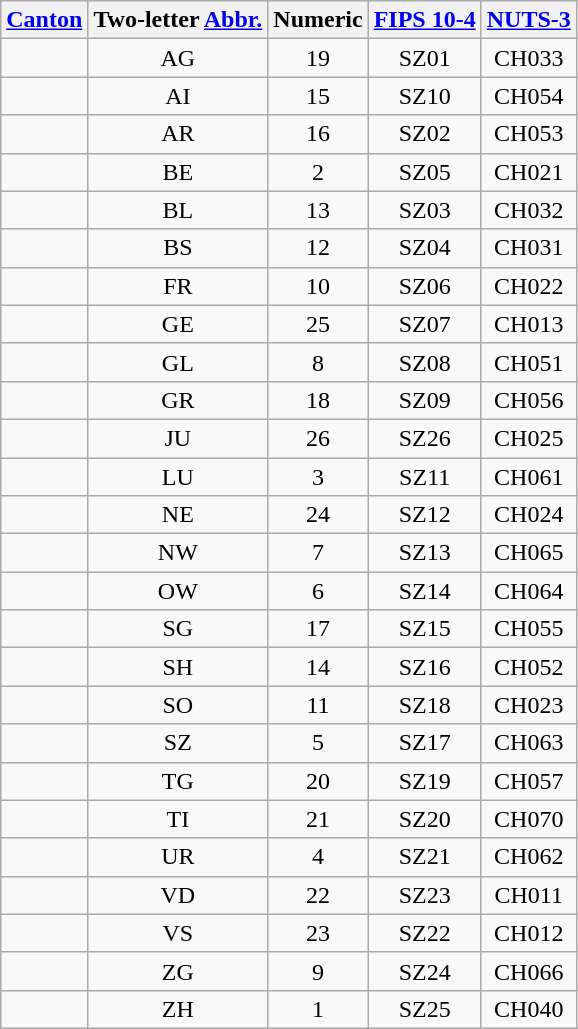<table class="vcard wikitable sortable" style="text-align:center">
<tr>
<th><a href='#'>Canton</a></th>
<th>Two-letter <a href='#'>Abbr.</a></th>
<th>Numeric</th>
<th><a href='#'>FIPS 10-4</a></th>
<th><a href='#'>NUTS-3</a></th>
</tr>
<tr>
<td align=left></td>
<td>AG</td>
<td>19</td>
<td>SZ01</td>
<td>CH033</td>
</tr>
<tr>
<td align=left></td>
<td>AI</td>
<td>15</td>
<td>SZ10</td>
<td>CH054</td>
</tr>
<tr>
<td align=left></td>
<td>AR</td>
<td>16</td>
<td>SZ02</td>
<td>CH053</td>
</tr>
<tr>
<td align=left></td>
<td>BE</td>
<td>2</td>
<td>SZ05</td>
<td>CH021</td>
</tr>
<tr>
<td align=left></td>
<td>BL</td>
<td>13</td>
<td>SZ03</td>
<td>CH032</td>
</tr>
<tr>
<td align=left></td>
<td>BS</td>
<td>12</td>
<td>SZ04</td>
<td>CH031</td>
</tr>
<tr>
<td align=left></td>
<td>FR</td>
<td>10</td>
<td>SZ06</td>
<td>CH022</td>
</tr>
<tr>
<td align=left></td>
<td>GE</td>
<td>25</td>
<td>SZ07</td>
<td>CH013</td>
</tr>
<tr>
<td align=left></td>
<td>GL</td>
<td>8</td>
<td>SZ08</td>
<td>CH051</td>
</tr>
<tr>
<td align=left></td>
<td>GR</td>
<td>18</td>
<td>SZ09</td>
<td>CH056</td>
</tr>
<tr>
<td align=left></td>
<td>JU</td>
<td>26</td>
<td>SZ26</td>
<td>CH025</td>
</tr>
<tr>
<td align=left></td>
<td>LU</td>
<td>3</td>
<td>SZ11</td>
<td>CH061</td>
</tr>
<tr>
<td align=left></td>
<td>NE</td>
<td>24</td>
<td>SZ12</td>
<td>CH024</td>
</tr>
<tr>
<td align=left></td>
<td>NW</td>
<td>7</td>
<td>SZ13</td>
<td>CH065</td>
</tr>
<tr>
<td align=left></td>
<td>OW</td>
<td>6</td>
<td>SZ14</td>
<td>CH064</td>
</tr>
<tr>
<td align=left></td>
<td>SG</td>
<td>17</td>
<td>SZ15</td>
<td>CH055</td>
</tr>
<tr>
<td align=left></td>
<td>SH</td>
<td>14</td>
<td>SZ16</td>
<td>CH052</td>
</tr>
<tr>
<td align=left></td>
<td>SO</td>
<td>11</td>
<td>SZ18</td>
<td>CH023</td>
</tr>
<tr>
<td align=left></td>
<td>SZ</td>
<td>5</td>
<td>SZ17</td>
<td>CH063</td>
</tr>
<tr>
<td align=left></td>
<td>TG</td>
<td>20</td>
<td>SZ19</td>
<td>CH057</td>
</tr>
<tr>
<td align=left></td>
<td>TI</td>
<td>21</td>
<td>SZ20</td>
<td>CH070</td>
</tr>
<tr>
<td align=left></td>
<td>UR</td>
<td>4</td>
<td>SZ21</td>
<td>CH062</td>
</tr>
<tr>
<td align=left></td>
<td>VD</td>
<td>22</td>
<td>SZ23</td>
<td>CH011</td>
</tr>
<tr>
<td align=left></td>
<td>VS</td>
<td>23</td>
<td>SZ22</td>
<td>CH012</td>
</tr>
<tr>
<td align=left></td>
<td>ZG</td>
<td>9</td>
<td>SZ24</td>
<td>CH066</td>
</tr>
<tr>
<td align=left></td>
<td>ZH</td>
<td>1</td>
<td>SZ25</td>
<td>CH040</td>
</tr>
</table>
